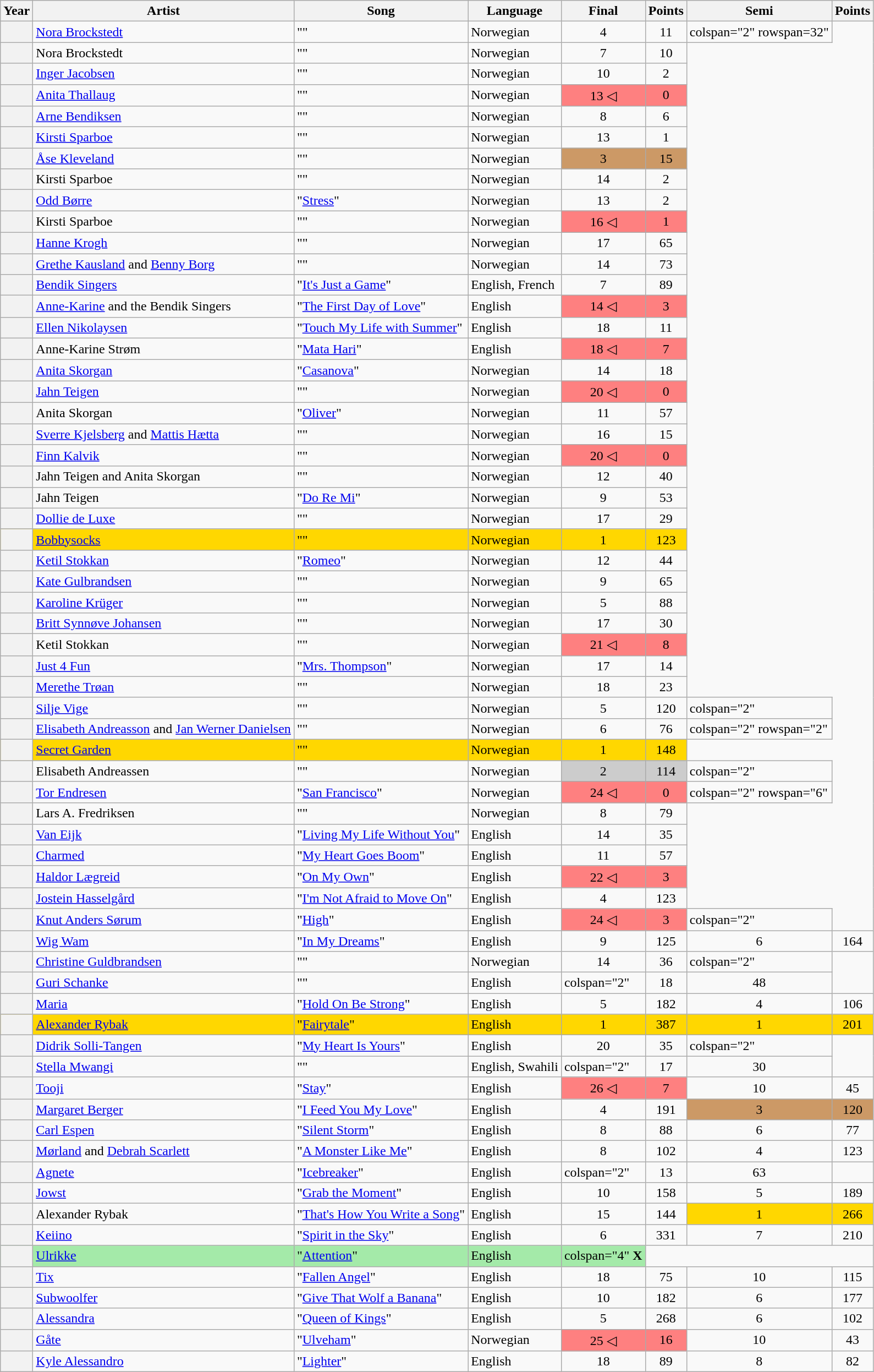<table class="wikitable sortable plainrowheaders">
<tr>
<th scope="col">Year</th>
<th scope="col">Artist</th>
<th scope="col">Song</th>
<th scope="col">Language</th>
<th scope="col" data-sort-type="number">Final</th>
<th scope="col" data-sort-type="number">Points</th>
<th scope="col" data-sort-type="number">Semi</th>
<th scope="col" data-sort-type="number">Points</th>
</tr>
<tr>
<th scope="row" style="text-align:center;"></th>
<td><a href='#'>Nora Brockstedt</a></td>
<td>""</td>
<td>Norwegian</td>
<td style="text-align:center;">4</td>
<td style="text-align:center;">11</td>
<td>colspan="2" rowspan=32" </td>
</tr>
<tr>
<th scope="row" style="text-align:center;"></th>
<td>Nora Brockstedt</td>
<td>""</td>
<td>Norwegian</td>
<td style="text-align:center;">7</td>
<td style="text-align:center;">10</td>
</tr>
<tr>
<th scope="row" style="text-align:center;"></th>
<td><a href='#'>Inger Jacobsen</a></td>
<td>""</td>
<td>Norwegian</td>
<td style="text-align:center;">10</td>
<td style="text-align:center;">2</td>
</tr>
<tr>
<th scope="row" style="text-align:center;"></th>
<td><a href='#'>Anita Thallaug</a></td>
<td>""</td>
<td>Norwegian</td>
<td style="text-align:center; background-color:#FE8080;">13 ◁</td>
<td style="text-align:center; background-color:#FE8080;">0</td>
</tr>
<tr>
<th scope="row" style="text-align:center;"></th>
<td><a href='#'>Arne Bendiksen</a></td>
<td>""</td>
<td>Norwegian</td>
<td style="text-align:center;">8</td>
<td style="text-align:center;">6</td>
</tr>
<tr>
<th scope="row" style="text-align:center;"></th>
<td><a href='#'>Kirsti Sparboe</a></td>
<td>""</td>
<td>Norwegian</td>
<td style="text-align:center;">13</td>
<td style="text-align:center;">1</td>
</tr>
<tr>
<th scope="row" style="text-align:center;"></th>
<td><a href='#'>Åse Kleveland</a></td>
<td>""</td>
<td>Norwegian</td>
<td style="text-align:center; background-color:#C96;">3</td>
<td style="text-align:center; background-color:#C96;">15</td>
</tr>
<tr>
<th scope="row" style="text-align:center;"></th>
<td>Kirsti Sparboe</td>
<td>""</td>
<td>Norwegian</td>
<td style="text-align:center;">14</td>
<td style="text-align:center;">2</td>
</tr>
<tr>
<th scope="row" style="text-align:center;"></th>
<td><a href='#'>Odd Børre</a></td>
<td>"<a href='#'>Stress</a>"</td>
<td>Norwegian</td>
<td style="text-align:center;">13</td>
<td style="text-align:center;">2</td>
</tr>
<tr>
<th scope="row" style="text-align:center;"></th>
<td>Kirsti Sparboe</td>
<td>""</td>
<td>Norwegian</td>
<td style="text-align:center; background-color:#FE8080;">16 ◁</td>
<td style="text-align:center; background-color:#FE8080;">1</td>
</tr>
<tr>
<th scope="row" style="text-align:center;"></th>
<td><a href='#'>Hanne Krogh</a></td>
<td>""</td>
<td>Norwegian</td>
<td style="text-align:center;">17</td>
<td style="text-align:center;">65</td>
</tr>
<tr>
<th scope="row" style="text-align:center;"></th>
<td><a href='#'>Grethe Kausland</a> and <a href='#'>Benny Borg</a></td>
<td>""</td>
<td>Norwegian</td>
<td style="text-align:center;">14</td>
<td style="text-align:center;">73</td>
</tr>
<tr>
<th scope="row" style="text-align:center;"></th>
<td><a href='#'>Bendik Singers</a></td>
<td>"<a href='#'>It's Just a Game</a>"</td>
<td>English, French</td>
<td style="text-align:center;">7</td>
<td style="text-align:center;">89</td>
</tr>
<tr>
<th scope="row" style="text-align:center;"></th>
<td><a href='#'>Anne-Karine</a> and the Bendik Singers</td>
<td>"<a href='#'>The First Day of Love</a>"</td>
<td>English</td>
<td style="text-align:center; background-color:#FE8080;">14 ◁</td>
<td style="text-align:center; background-color:#FE8080;">3</td>
</tr>
<tr>
<th scope="row" style="text-align:center;"></th>
<td><a href='#'>Ellen Nikolaysen</a></td>
<td>"<a href='#'>Touch My Life with Summer</a>"</td>
<td>English</td>
<td style="text-align:center;">18</td>
<td style="text-align:center;">11</td>
</tr>
<tr>
<th scope="row" style="text-align:center;"></th>
<td>Anne-Karine Strøm</td>
<td>"<a href='#'>Mata Hari</a>"</td>
<td>English</td>
<td style="text-align:center; background-color:#FE8080;">18 ◁</td>
<td style="text-align:center; background-color:#FE8080;">7</td>
</tr>
<tr>
<th scope="row" style="text-align:center;"></th>
<td><a href='#'>Anita Skorgan</a></td>
<td>"<a href='#'>Casanova</a>"</td>
<td>Norwegian</td>
<td style="text-align:center;">14</td>
<td style="text-align:center;">18</td>
</tr>
<tr>
<th scope="row" style="text-align:center;"></th>
<td><a href='#'>Jahn Teigen</a></td>
<td>""</td>
<td>Norwegian</td>
<td style="text-align:center; background-color:#FE8080;">20 ◁</td>
<td style="text-align:center; background-color:#FE8080;">0</td>
</tr>
<tr>
<th scope="row" style="text-align:center;"></th>
<td>Anita Skorgan</td>
<td>"<a href='#'>Oliver</a>"</td>
<td>Norwegian</td>
<td style="text-align:center;">11</td>
<td style="text-align:center;">57</td>
</tr>
<tr>
<th scope="row" style="text-align:center;"></th>
<td><a href='#'>Sverre Kjelsberg</a> and <a href='#'>Mattis Hætta</a></td>
<td>""</td>
<td>Norwegian</td>
<td style="text-align:center;">16</td>
<td style="text-align:center;">15</td>
</tr>
<tr>
<th scope="row" style="text-align:center;"></th>
<td><a href='#'>Finn Kalvik</a></td>
<td>""</td>
<td>Norwegian</td>
<td style="text-align:center; background-color:#FE8080;">20 ◁</td>
<td style="text-align:center; background-color:#FE8080;">0</td>
</tr>
<tr>
<th scope="row" style="text-align:center;"></th>
<td>Jahn Teigen and Anita Skorgan</td>
<td>""</td>
<td>Norwegian</td>
<td style="text-align:center;">12</td>
<td style="text-align:center;">40</td>
</tr>
<tr>
<th scope="row" style="text-align:center;"></th>
<td>Jahn Teigen</td>
<td>"<a href='#'>Do Re Mi</a>"</td>
<td>Norwegian</td>
<td style="text-align:center;">9</td>
<td style="text-align:center;">53</td>
</tr>
<tr>
<th scope="row" style="text-align:center;"></th>
<td><a href='#'>Dollie de Luxe</a></td>
<td>""</td>
<td>Norwegian</td>
<td style="text-align:center;">17</td>
<td style="text-align:center;">29</td>
</tr>
<tr style="background-color:#FFD700;">
<th scope="row" style="text-align:center;"></th>
<td><a href='#'>Bobbysocks</a></td>
<td>""</td>
<td>Norwegian</td>
<td style="text-align:center;">1</td>
<td style="text-align:center;">123</td>
</tr>
<tr>
<th scope="row" style="text-align:center;"></th>
<td><a href='#'>Ketil Stokkan</a></td>
<td>"<a href='#'>Romeo</a>"</td>
<td>Norwegian</td>
<td style="text-align:center;">12</td>
<td style="text-align:center;">44</td>
</tr>
<tr>
<th scope="row" style="text-align:center;"></th>
<td><a href='#'>Kate Gulbrandsen</a></td>
<td>""</td>
<td>Norwegian</td>
<td style="text-align:center;">9</td>
<td style="text-align:center;">65</td>
</tr>
<tr>
<th scope="row" style="text-align:center;"></th>
<td><a href='#'>Karoline Krüger</a></td>
<td>""</td>
<td>Norwegian</td>
<td style="text-align:center;">5</td>
<td style="text-align:center;">88</td>
</tr>
<tr>
<th scope="row" style="text-align:center;"></th>
<td><a href='#'>Britt Synnøve Johansen</a></td>
<td>""</td>
<td>Norwegian</td>
<td style="text-align:center;">17</td>
<td style="text-align:center;">30</td>
</tr>
<tr>
<th scope="row" style="text-align:center;"></th>
<td>Ketil Stokkan</td>
<td>""</td>
<td>Norwegian</td>
<td style="text-align:center; background-color:#FE8080;">21 ◁</td>
<td style="text-align:center; background-color:#FE8080;">8</td>
</tr>
<tr>
<th scope="row" style="text-align:center;"></th>
<td><a href='#'>Just 4 Fun</a></td>
<td>"<a href='#'>Mrs. Thompson</a>"</td>
<td>Norwegian</td>
<td style="text-align:center;">17</td>
<td style="text-align:center;">14</td>
</tr>
<tr>
<th scope="row" style="text-align:center;"></th>
<td><a href='#'>Merethe Trøan</a></td>
<td>""</td>
<td>Norwegian</td>
<td style="text-align:center;">18</td>
<td style="text-align:center;">23</td>
</tr>
<tr>
<th scope="row" style="text-align:center;"></th>
<td><a href='#'>Silje Vige</a></td>
<td>""</td>
<td>Norwegian</td>
<td style="text-align:center;">5</td>
<td style="text-align:center;">120</td>
<td>colspan="2" </td>
</tr>
<tr>
<th scope="row" style="text-align:center;"></th>
<td><a href='#'>Elisabeth Andreasson</a> and <a href='#'>Jan Werner Danielsen</a></td>
<td>""</td>
<td>Norwegian</td>
<td style="text-align:center;">6</td>
<td style="text-align:center;">76</td>
<td>colspan="2" rowspan="2" </td>
</tr>
<tr style="background-color:#FFD700;">
<th scope="row" style="text-align:center;"></th>
<td><a href='#'>Secret Garden</a></td>
<td>""</td>
<td>Norwegian</td>
<td style="text-align:center;">1</td>
<td style="text-align:center;">148</td>
</tr>
<tr>
<th scope="row" style="text-align:center;"></th>
<td>Elisabeth Andreassen</td>
<td>""</td>
<td>Norwegian</td>
<td style="text-align:center; background-color:#CCC;">2</td>
<td style="text-align:center; background-color:#CCC;">114</td>
<td>colspan="2" </td>
</tr>
<tr>
<th scope="row" style="text-align:center;"></th>
<td><a href='#'>Tor Endresen</a></td>
<td>"<a href='#'>San Francisco</a>"</td>
<td>Norwegian</td>
<td style="text-align:center; background-color:#FE8080;">24 ◁</td>
<td style="text-align:center; background-color:#FE8080;">0</td>
<td>colspan="2" rowspan="6" </td>
</tr>
<tr>
<th scope="row" style="text-align:center;"></th>
<td>Lars A. Fredriksen</td>
<td>""</td>
<td>Norwegian</td>
<td style="text-align:center;">8</td>
<td style="text-align:center;">79</td>
</tr>
<tr>
<th scope="row" style="text-align:center;"></th>
<td><a href='#'>Van Eijk</a></td>
<td>"<a href='#'>Living My Life Without You</a>"</td>
<td>English</td>
<td style="text-align:center;">14</td>
<td style="text-align:center;">35</td>
</tr>
<tr>
<th scope="row" style="text-align:center;"></th>
<td><a href='#'>Charmed</a></td>
<td>"<a href='#'>My Heart Goes Boom</a>"</td>
<td>English</td>
<td style="text-align:center;">11</td>
<td style="text-align:center;">57</td>
</tr>
<tr>
<th scope="row" style="text-align:center;"></th>
<td><a href='#'>Haldor Lægreid</a></td>
<td>"<a href='#'>On My Own</a>"</td>
<td>English</td>
<td style="text-align:center; background-color:#FE8080;">22 ◁</td>
<td style="text-align:center; background-color:#FE8080;">3</td>
</tr>
<tr>
<th scope="row" style="text-align:center;"></th>
<td><a href='#'>Jostein Hasselgård</a></td>
<td>"<a href='#'>I'm Not Afraid to Move On</a>"</td>
<td>English</td>
<td style="text-align:center;">4</td>
<td style="text-align:center;">123</td>
</tr>
<tr>
<th scope="row" style="text-align:center;"></th>
<td><a href='#'>Knut Anders Sørum</a></td>
<td>"<a href='#'>High</a>"</td>
<td>English</td>
<td style="text-align:center; background-color:#FE8080;">24 ◁</td>
<td style="text-align:center; background-color:#FE8080;">3</td>
<td>colspan="2" </td>
</tr>
<tr>
<th scope="row" style="text-align:center;"></th>
<td><a href='#'>Wig Wam</a></td>
<td>"<a href='#'>In My Dreams</a>"</td>
<td>English</td>
<td style="text-align:center;">9</td>
<td style="text-align:center;">125</td>
<td style="text-align:center;">6</td>
<td style="text-align:center;">164</td>
</tr>
<tr>
<th scope="row" style="text-align:center;"></th>
<td><a href='#'>Christine Guldbrandsen</a></td>
<td>""</td>
<td>Norwegian</td>
<td style="text-align:center;">14</td>
<td style="text-align:center;">36</td>
<td>colspan="2" </td>
</tr>
<tr>
<th scope="row" style="text-align:center;"></th>
<td><a href='#'>Guri Schanke</a></td>
<td>""</td>
<td>English</td>
<td>colspan="2" </td>
<td style="text-align:center;">18</td>
<td style="text-align:center;">48</td>
</tr>
<tr>
<th scope="row" style="text-align:center;"></th>
<td><a href='#'>Maria</a></td>
<td>"<a href='#'>Hold On Be Strong</a>"</td>
<td>English</td>
<td style="text-align:center;">5</td>
<td style="text-align:center;">182</td>
<td style="text-align:center;">4</td>
<td style="text-align:center;">106</td>
</tr>
<tr style="background-color:#FFD700;">
<th scope="row" style="text-align:center;"></th>
<td><a href='#'>Alexander Rybak</a></td>
<td>"<a href='#'>Fairytale</a>"</td>
<td>English</td>
<td style="text-align:center;">1</td>
<td style="text-align:center;">387</td>
<td style="text-align:center;">1</td>
<td style="text-align:center;">201</td>
</tr>
<tr>
<th scope="row" style="text-align:center;"></th>
<td><a href='#'>Didrik Solli-Tangen</a></td>
<td>"<a href='#'>My Heart Is Yours</a>"</td>
<td>English</td>
<td style="text-align:center;">20</td>
<td style="text-align:center;">35</td>
<td>colspan="2" </td>
</tr>
<tr>
<th scope="row" style="text-align:center;"></th>
<td><a href='#'>Stella Mwangi</a></td>
<td>""</td>
<td>English, Swahili</td>
<td>colspan="2" </td>
<td style="text-align:center;">17</td>
<td style="text-align:center;">30</td>
</tr>
<tr>
<th scope="row" style="text-align:center;"></th>
<td><a href='#'>Tooji</a></td>
<td>"<a href='#'>Stay</a>"</td>
<td>English</td>
<td style="text-align:center; background-color:#FE8080;">26 ◁</td>
<td style="text-align:center; background-color:#FE8080;">7</td>
<td style="text-align:center;">10</td>
<td style="text-align:center;">45</td>
</tr>
<tr>
<th scope="row" style="text-align:center;"></th>
<td><a href='#'>Margaret Berger</a></td>
<td>"<a href='#'>I Feed You My Love</a>"</td>
<td>English</td>
<td style="text-align:center;">4</td>
<td style="text-align:center;">191</td>
<td style="text-align:center; background-color:#C96;">3</td>
<td style="text-align:center; background-color:#C96;">120</td>
</tr>
<tr>
<th scope="row" style="text-align:center;"></th>
<td><a href='#'>Carl Espen</a></td>
<td>"<a href='#'>Silent Storm</a>"</td>
<td>English</td>
<td style="text-align:center;">8</td>
<td style="text-align:center;">88</td>
<td style="text-align:center;">6</td>
<td style="text-align:center;">77</td>
</tr>
<tr>
<th scope="row" style="text-align:center;"></th>
<td><a href='#'>Mørland</a> and <a href='#'>Debrah Scarlett</a></td>
<td>"<a href='#'>A Monster Like Me</a>"</td>
<td>English</td>
<td style="text-align:center;">8</td>
<td style="text-align:center;">102</td>
<td style="text-align:center;">4</td>
<td style="text-align:center;">123</td>
</tr>
<tr>
<th scope="row" style="text-align:center;"></th>
<td><a href='#'>Agnete</a></td>
<td>"<a href='#'>Icebreaker</a>"</td>
<td>English</td>
<td>colspan="2" </td>
<td style="text-align:center;">13</td>
<td style="text-align:center;">63</td>
</tr>
<tr>
<th scope="row" style="text-align:center;"></th>
<td><a href='#'>Jowst</a></td>
<td>"<a href='#'>Grab the Moment</a>"</td>
<td>English</td>
<td style="text-align:center;">10</td>
<td style="text-align:center;">158</td>
<td style="text-align:center;">5</td>
<td style="text-align:center;">189</td>
</tr>
<tr>
<th scope="row" style="text-align:center;"></th>
<td>Alexander Rybak</td>
<td>"<a href='#'>That's How You Write a Song</a>"</td>
<td>English</td>
<td style="text-align:center;">15</td>
<td style="text-align:center;">144</td>
<td style="text-align:center; background-color:#FFD700;">1</td>
<td style="text-align:center; background-color:#FFD700;">266</td>
</tr>
<tr>
<th scope="row" style="text-align:center;"></th>
<td><a href='#'>Keiino</a></td>
<td>"<a href='#'>Spirit in the Sky</a>"</td>
<td>English</td>
<td style="text-align:center;">6</td>
<td style="text-align:center;">331</td>
<td style="text-align:center;">7</td>
<td style="text-align:center;">210</td>
</tr>
<tr style="background-color:#A4EAA9;">
<th scope="row" style="text-align:center;"></th>
<td><a href='#'>Ulrikke</a></td>
<td>"<a href='#'>Attention</a>"</td>
<td>English</td>
<td>colspan="4"  <strong>X</strong></td>
</tr>
<tr>
<th scope="row" style="text-align:center;"></th>
<td><a href='#'>Tix</a></td>
<td>"<a href='#'>Fallen Angel</a>"</td>
<td>English</td>
<td style="text-align:center;">18</td>
<td style="text-align:center;">75</td>
<td style="text-align:center;">10</td>
<td style="text-align:center;">115</td>
</tr>
<tr>
<th scope="row" style="text-align:center;"></th>
<td><a href='#'>Subwoolfer</a></td>
<td>"<a href='#'>Give That Wolf a Banana</a>"</td>
<td>English</td>
<td style="text-align:center;">10</td>
<td style="text-align:center;">182</td>
<td style="text-align:center;">6</td>
<td style="text-align:center;">177</td>
</tr>
<tr>
<th scope="row" style="text-align:center;"></th>
<td><a href='#'>Alessandra</a></td>
<td>"<a href='#'>Queen of Kings</a>"</td>
<td>English</td>
<td style="text-align:center;">5</td>
<td style="text-align:center;">268</td>
<td style="text-align:center;">6</td>
<td style="text-align:center;">102</td>
</tr>
<tr>
<th scope="row" style="text-align:center;"></th>
<td><a href='#'>Gåte</a></td>
<td>"<a href='#'>Ulveham</a>"</td>
<td>Norwegian</td>
<td style="text-align:center; background-color:#FE8080;">25 ◁</td>
<td style="text-align:center; background-color:#FE8080;">16</td>
<td style="text-align:center;">10</td>
<td style="text-align:center;">43</td>
</tr>
<tr>
<th scope="row" style="text-align:center;"></th>
<td><a href='#'>Kyle Alessandro</a></td>
<td>"<a href='#'>Lighter</a>"</td>
<td>English</td>
<td style="text-align:center;">18</td>
<td style="text-align:center;">89</td>
<td style="text-align:center;">8</td>
<td style="text-align:center;">82</td>
</tr>
</table>
